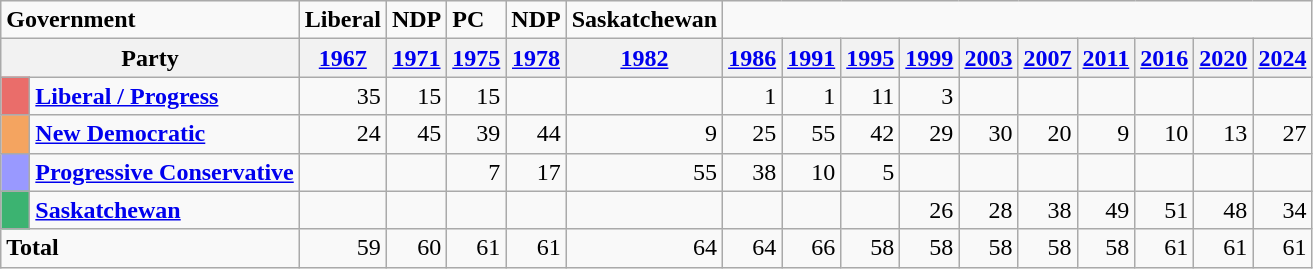<table class="wikitable">
<tr>
<td colspan = "2"><strong>Government</strong></td>
<td><strong>Liberal</strong></td>
<td><strong>NDP</strong></td>
<td><strong>PC</strong></td>
<td><strong>NDP</strong></td>
<td><strong>Saskatchewan</strong></td>
</tr>
<tr>
<th colspan = "2">Party</th>
<th><a href='#'>1967</a></th>
<th><a href='#'>1971</a></th>
<th><a href='#'>1975</a></th>
<th><a href='#'>1978</a></th>
<th><a href='#'>1982</a></th>
<th><a href='#'>1986</a></th>
<th><a href='#'>1991</a></th>
<th><a href='#'>1995</a></th>
<th><a href='#'>1999</a></th>
<th><a href='#'>2003</a></th>
<th><a href='#'>2007</a></th>
<th><a href='#'>2011</a></th>
<th><a href='#'>2016</a></th>
<th><a href='#'>2020</a></th>
<th><a href='#'>2024</a></th>
</tr>
<tr align = "right">
<td bgcolor="#EA6D6A">   </td>
<td align="left"><strong><a href='#'>Liberal / Progress</a></strong></td>
<td>35</td>
<td>15</td>
<td>15</td>
<td></td>
<td></td>
<td>1</td>
<td>1</td>
<td>11</td>
<td>3</td>
<td></td>
<td></td>
<td></td>
<td></td>
<td></td>
<td></td>
</tr>
<tr align = "right">
<td bgcolor="#F4A460">   </td>
<td align="left"><strong><a href='#'>New Democratic</a></strong></td>
<td>24</td>
<td>45</td>
<td>39</td>
<td>44</td>
<td>9</td>
<td>25</td>
<td>55</td>
<td>42</td>
<td>29</td>
<td>30</td>
<td>20</td>
<td>9</td>
<td>10</td>
<td>13</td>
<td>27</td>
</tr>
<tr align = "right">
<td bgcolor="#9999FF">   </td>
<td align="left"><strong><a href='#'>Progressive Conservative</a></strong></td>
<td></td>
<td></td>
<td>7</td>
<td>17</td>
<td>55</td>
<td>38</td>
<td>10</td>
<td>5</td>
<td></td>
<td></td>
<td></td>
<td></td>
<td></td>
<td></td>
<td></td>
</tr>
<tr align = "right">
<td bgcolor="#3CB371">   </td>
<td align="left"><strong><a href='#'>Saskatchewan</a></strong></td>
<td></td>
<td></td>
<td></td>
<td></td>
<td></td>
<td></td>
<td></td>
<td></td>
<td>26</td>
<td>28</td>
<td>38</td>
<td>49</td>
<td>51</td>
<td>48</td>
<td>34</td>
</tr>
<tr align = "right">
<td colspan = "2" align="left"><strong>Total</strong></td>
<td>59</td>
<td>60</td>
<td>61</td>
<td>61</td>
<td>64</td>
<td>64</td>
<td>66</td>
<td>58</td>
<td>58</td>
<td>58</td>
<td>58</td>
<td>58</td>
<td>61</td>
<td>61</td>
<td>61</td>
</tr>
</table>
